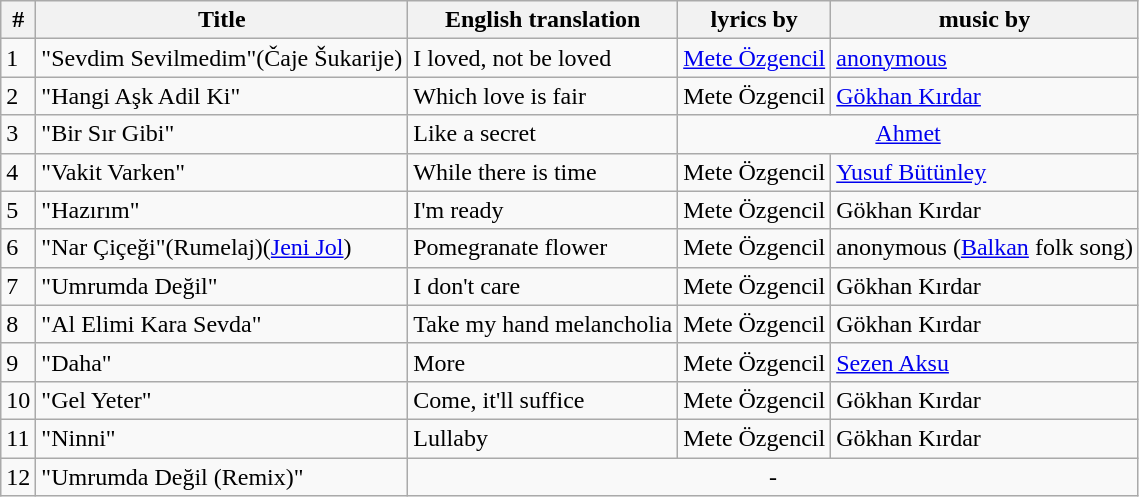<table class="wikitable">
<tr>
<th>#</th>
<th>Title</th>
<th>English translation</th>
<th>lyrics by</th>
<th>music by</th>
</tr>
<tr>
<td>1</td>
<td>"Sevdim Sevilmedim"(Čaje Šukarije)</td>
<td>I loved, not be loved</td>
<td><a href='#'>Mete Özgencil</a></td>
<td><a href='#'>anonymous</a></td>
</tr>
<tr>
<td>2</td>
<td>"Hangi Aşk Adil Ki"</td>
<td>Which love is fair</td>
<td>Mete Özgencil</td>
<td><a href='#'>Gökhan Kırdar</a></td>
</tr>
<tr>
<td>3</td>
<td>"Bir Sır Gibi"</td>
<td>Like a secret</td>
<td colspan="2" style="text-align:center"><a href='#'>Ahmet</a></td>
</tr>
<tr>
<td>4</td>
<td>"Vakit Varken"</td>
<td>While there is time</td>
<td>Mete Özgencil</td>
<td><a href='#'>Yusuf Bütünley</a></td>
</tr>
<tr>
<td>5</td>
<td>"Hazırım"</td>
<td>I'm ready</td>
<td>Mete Özgencil</td>
<td>Gökhan Kırdar</td>
</tr>
<tr>
<td>6</td>
<td>"Nar Çiçeği"(Rumelaj)(<a href='#'>Jeni Jol</a>)</td>
<td>Pomegranate flower</td>
<td>Mete Özgencil</td>
<td>anonymous (<a href='#'>Balkan</a> folk song)</td>
</tr>
<tr>
<td>7</td>
<td>"Umrumda Değil"</td>
<td>I don't care</td>
<td>Mete Özgencil</td>
<td>Gökhan Kırdar</td>
</tr>
<tr>
<td>8</td>
<td>"Al Elimi Kara Sevda"</td>
<td>Take my hand melancholia</td>
<td>Mete Özgencil</td>
<td>Gökhan Kırdar</td>
</tr>
<tr>
<td>9</td>
<td>"Daha"</td>
<td>More</td>
<td>Mete Özgencil</td>
<td><a href='#'>Sezen Aksu</a></td>
</tr>
<tr>
<td>10</td>
<td>"Gel Yeter"</td>
<td>Come, it'll suffice</td>
<td>Mete Özgencil</td>
<td>Gökhan Kırdar</td>
</tr>
<tr>
<td>11</td>
<td>"Ninni"</td>
<td>Lullaby</td>
<td>Mete Özgencil</td>
<td>Gökhan Kırdar</td>
</tr>
<tr>
<td>12</td>
<td>"Umrumda Değil (Remix)"</td>
<td colspan="3" style="text-align:center">-</td>
</tr>
</table>
